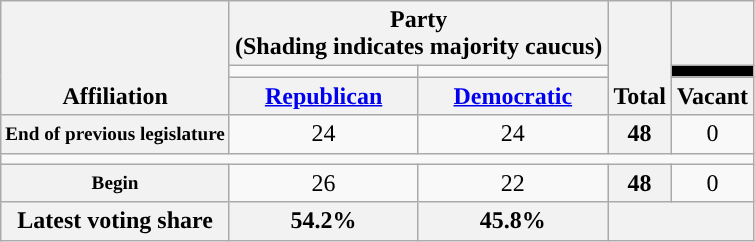<table class=wikitable style="text-align:center">
<tr style="vertical-align:bottom;">
<th rowspan=3>Affiliation</th>
<th colspan=2>Party <div>(Shading indicates majority caucus)</div></th>
<th rowspan=3>Total</th>
<th></th>
</tr>
<tr style="height:5px">
<td style="background-color:"></td>
<td style="background-color:"></td>
<td style="background-color:black"></td>
</tr>
<tr>
<th><a href='#'>Republican</a></th>
<th><a href='#'>Democratic</a></th>
<th>Vacant</th>
</tr>
<tr>
<th nowrap style="font-size:80%">End of previous legislature</th>
<td>24</td>
<td>24</td>
<th>48</th>
<td>0</td>
</tr>
<tr>
<td colspan=5></td>
</tr>
<tr>
<th nowrap style="font-size:80%">Begin</th>
<td>26</td>
<td>22</td>
<th>48</th>
<td>0</td>
</tr>
<tr>
<th>Latest voting share</th>
<th>54.2% </th>
<th>45.8%</th>
<th colspan=2></th>
</tr>
</table>
